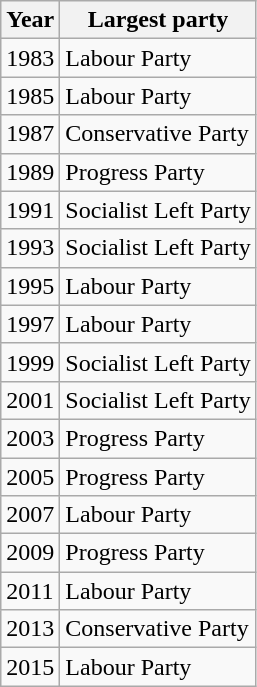<table class="wikitable">
<tr>
<th>Year</th>
<th>Largest party</th>
</tr>
<tr>
<td>1983</td>
<td>Labour Party</td>
</tr>
<tr>
<td>1985</td>
<td>Labour Party</td>
</tr>
<tr>
<td>1987</td>
<td>Conservative Party</td>
</tr>
<tr>
<td>1989</td>
<td>Progress Party</td>
</tr>
<tr>
<td>1991</td>
<td>Socialist Left Party</td>
</tr>
<tr>
<td>1993</td>
<td>Socialist Left Party</td>
</tr>
<tr>
<td>1995</td>
<td>Labour Party</td>
</tr>
<tr>
<td>1997</td>
<td>Labour Party</td>
</tr>
<tr>
<td>1999</td>
<td>Socialist Left Party</td>
</tr>
<tr>
<td>2001</td>
<td>Socialist Left Party</td>
</tr>
<tr>
<td>2003</td>
<td>Progress Party</td>
</tr>
<tr>
<td>2005</td>
<td>Progress Party</td>
</tr>
<tr>
<td>2007</td>
<td>Labour Party</td>
</tr>
<tr>
<td>2009</td>
<td>Progress Party</td>
</tr>
<tr>
<td>2011</td>
<td>Labour Party</td>
</tr>
<tr>
<td>2013</td>
<td>Conservative Party</td>
</tr>
<tr>
<td>2015</td>
<td>Labour Party</td>
</tr>
</table>
